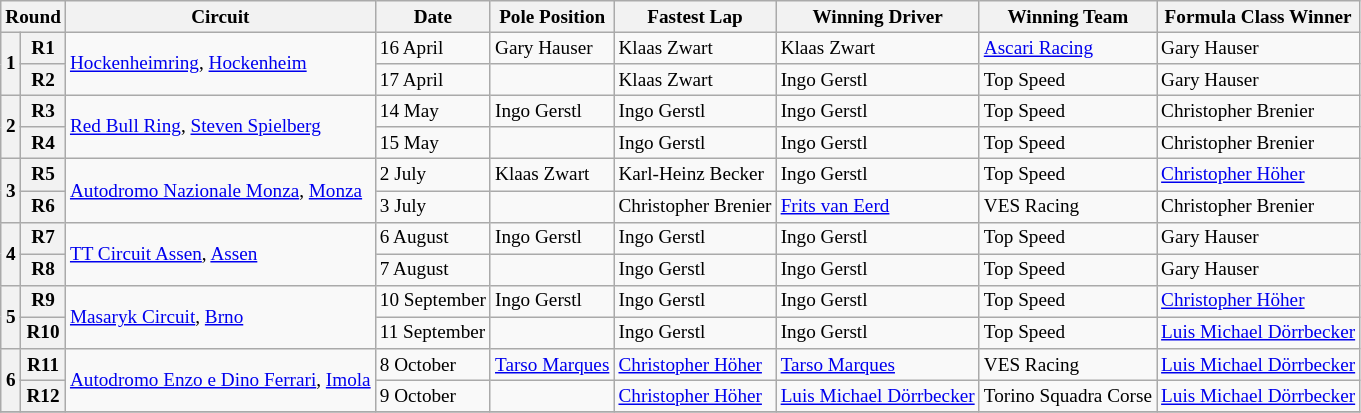<table class="wikitable" style="font-size: 80%;">
<tr>
<th colspan=2>Round</th>
<th>Circuit</th>
<th>Date</th>
<th>Pole Position</th>
<th>Fastest Lap</th>
<th>Winning Driver</th>
<th>Winning Team</th>
<th>Formula Class Winner</th>
</tr>
<tr>
<th rowspan=2>1</th>
<th>R1</th>
<td rowspan=2> <a href='#'>Hockenheimring</a>, <a href='#'>Hockenheim</a></td>
<td>16 April</td>
<td> Gary Hauser</td>
<td> Klaas Zwart</td>
<td> Klaas Zwart</td>
<td> <a href='#'>Ascari Racing</a></td>
<td> Gary Hauser</td>
</tr>
<tr>
<th>R2</th>
<td>17 April</td>
<td></td>
<td> Klaas Zwart</td>
<td> Ingo Gerstl</td>
<td> Top Speed</td>
<td> Gary Hauser</td>
</tr>
<tr>
<th rowspan=2>2</th>
<th>R3</th>
<td rowspan=2> <a href='#'>Red Bull Ring</a>, <a href='#'>Steven Spielberg</a></td>
<td>14 May</td>
<td> Ingo Gerstl</td>
<td> Ingo Gerstl</td>
<td> Ingo Gerstl</td>
<td> Top Speed</td>
<td> Christopher Brenier</td>
</tr>
<tr>
<th>R4</th>
<td>15 May</td>
<td></td>
<td> Ingo Gerstl</td>
<td> Ingo Gerstl</td>
<td> Top Speed</td>
<td> Christopher Brenier</td>
</tr>
<tr>
<th rowspan=2>3</th>
<th>R5</th>
<td rowspan=2> <a href='#'>Autodromo Nazionale Monza</a>, <a href='#'>Monza</a></td>
<td>2 July</td>
<td> Klaas Zwart</td>
<td> Karl-Heinz Becker</td>
<td> Ingo Gerstl</td>
<td> Top Speed</td>
<td> <a href='#'>Christopher Höher</a></td>
</tr>
<tr>
<th>R6</th>
<td>3 July</td>
<td></td>
<td> Christopher Brenier</td>
<td> <a href='#'>Frits van Eerd</a></td>
<td> VES Racing</td>
<td> Christopher Brenier</td>
</tr>
<tr>
<th rowspan=2>4</th>
<th>R7</th>
<td rowspan=2> <a href='#'>TT Circuit Assen</a>, <a href='#'>Assen</a></td>
<td>6 August</td>
<td> Ingo Gerstl</td>
<td> Ingo Gerstl</td>
<td> Ingo Gerstl</td>
<td> Top Speed</td>
<td> Gary Hauser</td>
</tr>
<tr>
<th>R8</th>
<td>7 August</td>
<td></td>
<td> Ingo Gerstl</td>
<td> Ingo Gerstl</td>
<td> Top Speed</td>
<td> Gary Hauser</td>
</tr>
<tr>
<th rowspan=2>5</th>
<th>R9</th>
<td rowspan=2> <a href='#'>Masaryk Circuit</a>, <a href='#'>Brno</a></td>
<td>10 September</td>
<td> Ingo Gerstl</td>
<td> Ingo Gerstl</td>
<td> Ingo Gerstl</td>
<td> Top Speed</td>
<td> <a href='#'>Christopher Höher</a></td>
</tr>
<tr>
<th>R10</th>
<td>11 September</td>
<td></td>
<td> Ingo Gerstl</td>
<td> Ingo Gerstl</td>
<td> Top Speed</td>
<td> <a href='#'>Luis Michael Dörrbecker</a></td>
</tr>
<tr>
<th rowspan=2>6</th>
<th>R11</th>
<td rowspan=2> <a href='#'>Autodromo Enzo e Dino Ferrari</a>, <a href='#'>Imola</a></td>
<td>8 October</td>
<td> <a href='#'>Tarso Marques</a></td>
<td> <a href='#'>Christopher Höher</a></td>
<td> <a href='#'>Tarso Marques</a></td>
<td> VES Racing</td>
<td> <a href='#'>Luis Michael Dörrbecker</a></td>
</tr>
<tr>
<th>R12</th>
<td>9 October</td>
<td></td>
<td> <a href='#'>Christopher Höher</a></td>
<td> <a href='#'>Luis Michael Dörrbecker</a></td>
<td> Torino Squadra Corse</td>
<td> <a href='#'>Luis Michael Dörrbecker</a></td>
</tr>
<tr>
</tr>
</table>
